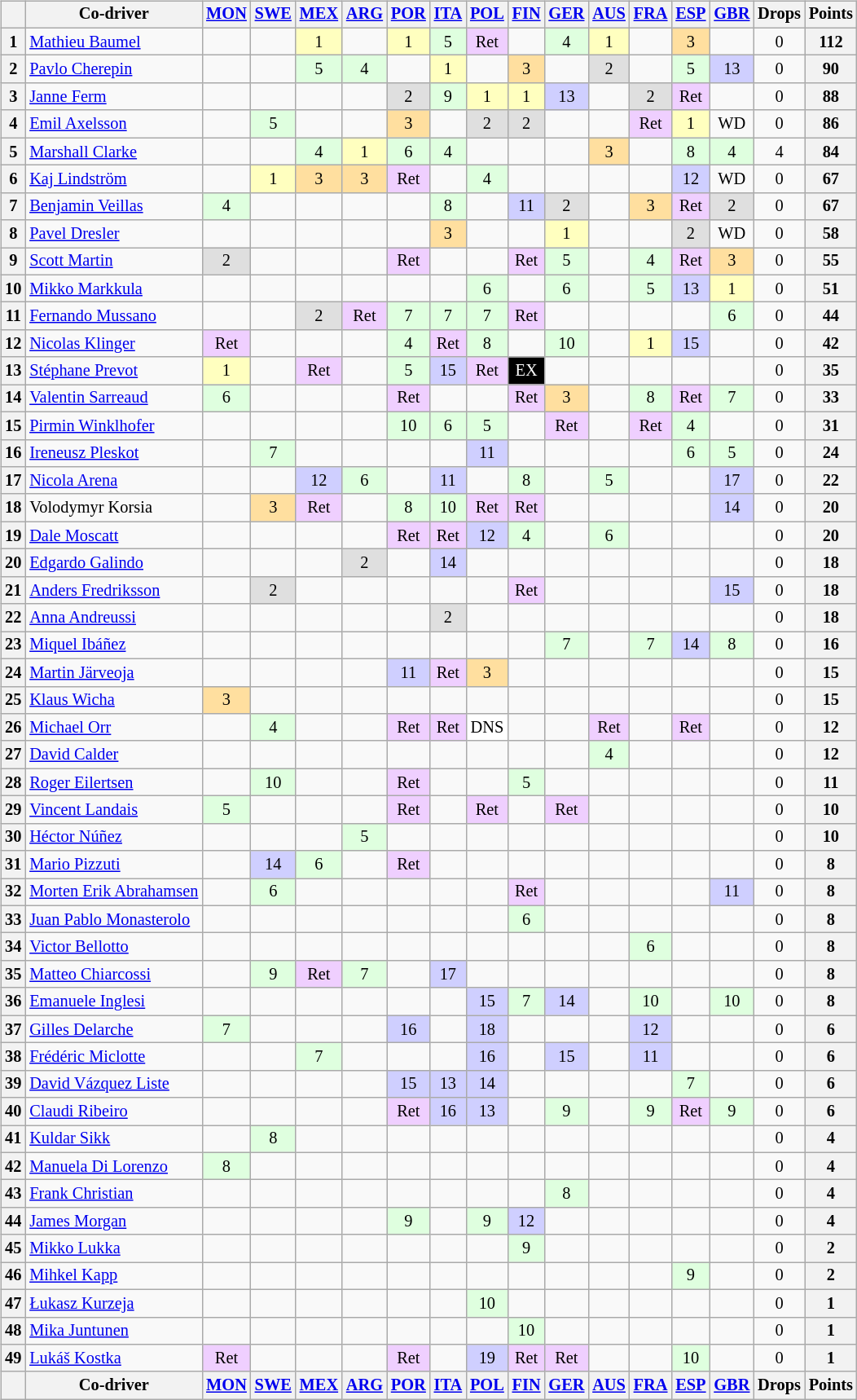<table>
<tr>
<td><br><table class="wikitable" style="font-size: 85%; text-align: center;">
<tr valign="top">
<th valign="middle"></th>
<th valign="middle">Co-driver</th>
<th><a href='#'>MON</a><br></th>
<th><a href='#'>SWE</a><br></th>
<th><a href='#'>MEX</a><br></th>
<th><a href='#'>ARG</a><br></th>
<th><a href='#'>POR</a><br></th>
<th><a href='#'>ITA</a><br></th>
<th><a href='#'>POL</a><br></th>
<th><a href='#'>FIN</a><br></th>
<th><a href='#'>GER</a><br></th>
<th><a href='#'>AUS</a><br></th>
<th><a href='#'>FRA</a><br></th>
<th><a href='#'>ESP</a><br></th>
<th><a href='#'>GBR</a><br></th>
<th valign="middle">Drops</th>
<th valign="middle">Points</th>
</tr>
<tr>
<th>1</th>
<td align="left"> <a href='#'>Mathieu Baumel</a></td>
<td></td>
<td></td>
<td style="background:#ffffbf;">1</td>
<td></td>
<td style="background:#ffffbf;">1</td>
<td style="background:#dfffdf;">5</td>
<td style="background:#efcfff;">Ret</td>
<td></td>
<td style="background:#dfffdf;">4</td>
<td style="background:#ffffbf;">1</td>
<td></td>
<td style="background:#ffdf9f;">3</td>
<td></td>
<td>0</td>
<th>112</th>
</tr>
<tr>
<th>2</th>
<td align="left"> <a href='#'>Pavlo Cherepin</a></td>
<td></td>
<td></td>
<td style="background:#dfffdf;">5</td>
<td style="background:#dfffdf;">4</td>
<td></td>
<td style="background:#ffffbf;">1</td>
<td></td>
<td style="background:#ffdf9f;">3</td>
<td></td>
<td style="background:#dfdfdf;">2</td>
<td></td>
<td style="background:#dfffdf;">5</td>
<td style="background:#cfcfff;">13</td>
<td>0</td>
<th>90</th>
</tr>
<tr>
<th>3</th>
<td align="left"> <a href='#'>Janne Ferm</a></td>
<td></td>
<td></td>
<td></td>
<td></td>
<td style="background:#dfdfdf;">2</td>
<td style="background:#dfffdf;">9</td>
<td style="background:#ffffbf;">1</td>
<td style="background:#ffffbf;">1</td>
<td style="background:#cfcfff;">13</td>
<td></td>
<td style="background:#dfdfdf;">2</td>
<td style="background:#efcfff;">Ret</td>
<td></td>
<td>0</td>
<th>88</th>
</tr>
<tr>
<th>4</th>
<td align="left"> <a href='#'>Emil Axelsson</a></td>
<td></td>
<td style="background:#dfffdf;">5</td>
<td></td>
<td></td>
<td style="background:#ffdf9f;">3</td>
<td></td>
<td style="background:#dfdfdf;">2</td>
<td style="background:#dfdfdf;">2</td>
<td></td>
<td></td>
<td style="background:#efcfff;">Ret</td>
<td style="background:#ffffbf;">1</td>
<td>WD</td>
<td>0</td>
<th>86</th>
</tr>
<tr>
<th>5</th>
<td align="left"> <a href='#'>Marshall Clarke</a></td>
<td></td>
<td></td>
<td style="background:#dfffdf;">4</td>
<td style="background:#ffffbf;">1</td>
<td style="background:#dfffdf;">6</td>
<td style="background:#dfffdf;">4</td>
<td></td>
<td></td>
<td></td>
<td style="background:#ffdf9f;">3</td>
<td></td>
<td style="background:#dfffdf;">8</td>
<td style="background:#dfffdf;">4</td>
<td>4</td>
<th>84</th>
</tr>
<tr>
<th>6</th>
<td align="left"> <a href='#'>Kaj Lindström</a></td>
<td></td>
<td style="background:#ffffbf;">1</td>
<td style="background:#ffdf9f;">3</td>
<td style="background:#ffdf9f;">3</td>
<td style="background:#efcfff;">Ret</td>
<td></td>
<td style="background:#dfffdf;">4</td>
<td></td>
<td></td>
<td></td>
<td></td>
<td style="background:#cfcfff;">12</td>
<td>WD</td>
<td>0</td>
<th>67</th>
</tr>
<tr>
<th>7</th>
<td align="left"> <a href='#'>Benjamin Veillas</a></td>
<td style="background:#dfffdf;">4</td>
<td></td>
<td></td>
<td></td>
<td></td>
<td style="background:#dfffdf;">8</td>
<td></td>
<td style="background:#cfcfff;">11</td>
<td style="background:#dfdfdf;">2</td>
<td></td>
<td style="background:#ffdf9f;">3</td>
<td style="background:#efcfff;">Ret</td>
<td style="background:#dfdfdf;">2</td>
<td>0</td>
<th>67</th>
</tr>
<tr>
<th>8</th>
<td align="left"> <a href='#'>Pavel Dresler</a></td>
<td></td>
<td></td>
<td></td>
<td></td>
<td></td>
<td style="background:#ffdf9f;">3</td>
<td></td>
<td></td>
<td style="background:#ffffbf;">1</td>
<td></td>
<td></td>
<td style="background:#dfdfdf;">2</td>
<td>WD</td>
<td>0</td>
<th>58</th>
</tr>
<tr>
<th>9</th>
<td align="left"> <a href='#'>Scott Martin</a></td>
<td style="background:#dfdfdf;">2</td>
<td></td>
<td></td>
<td></td>
<td style="background:#efcfff;">Ret</td>
<td></td>
<td></td>
<td style="background:#efcfff;">Ret</td>
<td style="background:#dfffdf;">5</td>
<td></td>
<td style="background:#dfffdf;">4</td>
<td style="background:#efcfff;">Ret</td>
<td style="background:#ffdf9f;">3</td>
<td>0</td>
<th>55</th>
</tr>
<tr>
<th>10</th>
<td align="left"> <a href='#'>Mikko Markkula</a></td>
<td></td>
<td></td>
<td></td>
<td></td>
<td></td>
<td></td>
<td style="background:#dfffdf;">6</td>
<td></td>
<td style="background:#dfffdf;">6</td>
<td></td>
<td style="background:#dfffdf;">5</td>
<td style="background:#cfcfff;">13</td>
<td style="background:#ffffbf;">1</td>
<td>0</td>
<th>51</th>
</tr>
<tr>
<th>11</th>
<td align="left"> <a href='#'>Fernando Mussano</a></td>
<td></td>
<td></td>
<td style="background:#dfdfdf;">2</td>
<td style="background:#efcfff;">Ret</td>
<td style="background:#dfffdf;">7</td>
<td style="background:#dfffdf;">7</td>
<td style="background:#dfffdf;">7</td>
<td style="background:#efcfff;">Ret</td>
<td></td>
<td></td>
<td></td>
<td></td>
<td style="background:#dfffdf;">6</td>
<td>0</td>
<th>44</th>
</tr>
<tr>
<th>12</th>
<td align="left"> <a href='#'>Nicolas Klinger</a></td>
<td style="background:#efcfff;">Ret</td>
<td></td>
<td></td>
<td></td>
<td style="background:#dfffdf;">4</td>
<td style="background:#efcfff;">Ret</td>
<td style="background:#dfffdf;">8</td>
<td></td>
<td style="background:#dfffdf;">10</td>
<td></td>
<td style="background:#ffffbf;">1</td>
<td style="background:#cfcfff;">15</td>
<td></td>
<td>0</td>
<th>42</th>
</tr>
<tr>
<th>13</th>
<td align="left"> <a href='#'>Stéphane Prevot</a></td>
<td style="background:#ffffbf;">1</td>
<td></td>
<td style="background:#efcfff;">Ret</td>
<td></td>
<td style="background:#dfffdf;">5</td>
<td style="background:#cfcfff;">15</td>
<td style="background:#efcfff;">Ret</td>
<td style="background:#000000;color:white;">EX</td>
<td></td>
<td></td>
<td></td>
<td></td>
<td></td>
<td>0</td>
<th>35</th>
</tr>
<tr>
<th>14</th>
<td align="left"> <a href='#'>Valentin Sarreaud</a></td>
<td style="background:#dfffdf;">6</td>
<td></td>
<td></td>
<td></td>
<td style="background:#efcfff;">Ret</td>
<td></td>
<td></td>
<td style="background:#efcfff;">Ret</td>
<td style="background:#ffdf9f;">3</td>
<td></td>
<td style="background:#dfffdf;">8</td>
<td style="background:#efcfff;">Ret</td>
<td style="background:#dfffdf;">7</td>
<td>0</td>
<th>33</th>
</tr>
<tr>
<th>15</th>
<td align="left"> <a href='#'>Pirmin Winklhofer</a></td>
<td></td>
<td></td>
<td></td>
<td></td>
<td style="background:#dfffdf;">10</td>
<td style="background:#dfffdf;">6</td>
<td style="background:#dfffdf;">5</td>
<td></td>
<td style="background:#efcfff;">Ret</td>
<td></td>
<td style="background:#efcfff;">Ret</td>
<td style="background:#dfffdf;">4</td>
<td></td>
<td>0</td>
<th>31</th>
</tr>
<tr>
<th>16</th>
<td align="left"> <a href='#'>Ireneusz Pleskot</a></td>
<td></td>
<td style="background:#dfffdf;">7</td>
<td></td>
<td></td>
<td></td>
<td></td>
<td style="background:#cfcfff;">11</td>
<td></td>
<td></td>
<td></td>
<td></td>
<td style="background:#dfffdf;">6</td>
<td style="background:#dfffdf;">5</td>
<td>0</td>
<th>24</th>
</tr>
<tr>
<th>17</th>
<td align="left"> <a href='#'>Nicola Arena</a></td>
<td></td>
<td></td>
<td style="background:#cfcfff;">12</td>
<td style="background:#dfffdf;">6</td>
<td></td>
<td style="background:#cfcfff;">11</td>
<td></td>
<td style="background:#dfffdf;">8</td>
<td></td>
<td style="background:#dfffdf;">5</td>
<td></td>
<td></td>
<td style="background:#cfcfff;">17</td>
<td>0</td>
<th>22</th>
</tr>
<tr>
<th>18</th>
<td align="left"> Volodymyr Korsia</td>
<td></td>
<td style="background:#ffdf9f;">3</td>
<td style="background:#efcfff;">Ret</td>
<td></td>
<td style="background:#dfffdf;">8</td>
<td style="background:#dfffdf;">10</td>
<td style="background:#efcfff;">Ret</td>
<td style="background:#efcfff;">Ret</td>
<td></td>
<td></td>
<td></td>
<td></td>
<td style="background:#cfcfff;">14</td>
<td>0</td>
<th>20</th>
</tr>
<tr>
<th>19</th>
<td align="left"> <a href='#'>Dale Moscatt</a></td>
<td></td>
<td></td>
<td></td>
<td></td>
<td style="background:#efcfff;">Ret</td>
<td style="background:#efcfff;">Ret</td>
<td style="background:#cfcfff;">12</td>
<td style="background:#dfffdf;">4</td>
<td></td>
<td style="background:#dfffdf;">6</td>
<td></td>
<td></td>
<td></td>
<td>0</td>
<th>20</th>
</tr>
<tr>
<th>20</th>
<td align="left"> <a href='#'>Edgardo Galindo</a></td>
<td></td>
<td></td>
<td></td>
<td style="background:#dfdfdf;">2</td>
<td></td>
<td style="background:#cfcfff;">14</td>
<td></td>
<td></td>
<td></td>
<td></td>
<td></td>
<td></td>
<td></td>
<td>0</td>
<th>18</th>
</tr>
<tr>
<th>21</th>
<td align="left"> <a href='#'>Anders Fredriksson</a></td>
<td></td>
<td style="background:#dfdfdf;">2</td>
<td></td>
<td></td>
<td></td>
<td></td>
<td></td>
<td style="background:#efcfff;">Ret</td>
<td></td>
<td></td>
<td></td>
<td></td>
<td style="background:#cfcfff;">15</td>
<td>0</td>
<th>18</th>
</tr>
<tr>
<th>22</th>
<td align="left"> <a href='#'>Anna Andreussi</a></td>
<td></td>
<td></td>
<td></td>
<td></td>
<td></td>
<td style="background:#dfdfdf;">2</td>
<td></td>
<td></td>
<td></td>
<td></td>
<td></td>
<td></td>
<td></td>
<td>0</td>
<th>18</th>
</tr>
<tr>
<th>23</th>
<td align="left"> <a href='#'>Miquel Ibáñez</a></td>
<td></td>
<td></td>
<td></td>
<td></td>
<td></td>
<td></td>
<td></td>
<td></td>
<td style="background:#dfffdf;">7</td>
<td></td>
<td style="background:#dfffdf;">7</td>
<td style="background:#cfcfff;">14</td>
<td style="background:#dfffdf;">8</td>
<td>0</td>
<th>16</th>
</tr>
<tr>
<th>24</th>
<td align="left"> <a href='#'>Martin Järveoja</a></td>
<td></td>
<td></td>
<td></td>
<td></td>
<td style="background:#cfcfff;">11</td>
<td style="background:#efcfff;">Ret</td>
<td style="background:#ffdf9f;">3</td>
<td></td>
<td></td>
<td></td>
<td></td>
<td></td>
<td></td>
<td>0</td>
<th>15</th>
</tr>
<tr>
<th>25</th>
<td align="left"> <a href='#'>Klaus Wicha</a></td>
<td style="background:#ffdf9f;">3</td>
<td></td>
<td></td>
<td></td>
<td></td>
<td></td>
<td></td>
<td></td>
<td></td>
<td></td>
<td></td>
<td></td>
<td></td>
<td>0</td>
<th>15</th>
</tr>
<tr>
<th>26</th>
<td align="left"> <a href='#'>Michael Orr</a></td>
<td></td>
<td style="background:#dfffdf;">4</td>
<td></td>
<td></td>
<td style="background:#efcfff;">Ret</td>
<td style="background:#efcfff;">Ret</td>
<td style="background:#ffffff;">DNS</td>
<td></td>
<td></td>
<td style="background:#efcfff;">Ret</td>
<td></td>
<td style="background:#efcfff;">Ret</td>
<td></td>
<td>0</td>
<th>12</th>
</tr>
<tr>
<th>27</th>
<td align="left"> <a href='#'>David Calder</a></td>
<td></td>
<td></td>
<td></td>
<td></td>
<td></td>
<td></td>
<td></td>
<td></td>
<td></td>
<td style="background:#dfffdf;">4</td>
<td></td>
<td></td>
<td></td>
<td>0</td>
<th>12</th>
</tr>
<tr>
<th>28</th>
<td align="left"> <a href='#'>Roger Eilertsen</a></td>
<td></td>
<td style="background:#dfffdf;">10</td>
<td></td>
<td></td>
<td style="background:#efcfff;">Ret</td>
<td></td>
<td></td>
<td style="background:#dfffdf;">5</td>
<td></td>
<td></td>
<td></td>
<td></td>
<td></td>
<td>0</td>
<th>11</th>
</tr>
<tr>
<th>29</th>
<td align="left"> <a href='#'>Vincent Landais</a></td>
<td style="background:#dfffdf;">5</td>
<td></td>
<td></td>
<td></td>
<td style="background:#efcfff;">Ret</td>
<td></td>
<td style="background:#efcfff;">Ret</td>
<td></td>
<td style="background:#efcfff;">Ret</td>
<td></td>
<td></td>
<td></td>
<td></td>
<td>0</td>
<th>10</th>
</tr>
<tr>
<th>30</th>
<td align="left"> <a href='#'>Héctor Núñez</a></td>
<td></td>
<td></td>
<td></td>
<td style="background:#dfffdf;">5</td>
<td></td>
<td></td>
<td></td>
<td></td>
<td></td>
<td></td>
<td></td>
<td></td>
<td></td>
<td>0</td>
<th>10</th>
</tr>
<tr>
<th>31</th>
<td align="left"> <a href='#'>Mario Pizzuti</a></td>
<td></td>
<td style="background:#cfcfff;">14</td>
<td style="background:#dfffdf;">6</td>
<td></td>
<td style="background:#efcfff;">Ret</td>
<td></td>
<td></td>
<td></td>
<td></td>
<td></td>
<td></td>
<td></td>
<td></td>
<td>0</td>
<th>8</th>
</tr>
<tr>
<th>32</th>
<td align="left"> <a href='#'>Morten Erik Abrahamsen</a></td>
<td></td>
<td style="background:#dfffdf;">6</td>
<td></td>
<td></td>
<td></td>
<td></td>
<td></td>
<td style="background:#efcfff;">Ret</td>
<td></td>
<td></td>
<td></td>
<td></td>
<td style="background:#cfcfff;">11</td>
<td>0</td>
<th>8</th>
</tr>
<tr>
<th>33</th>
<td align="left"> <a href='#'>Juan Pablo Monasterolo</a></td>
<td></td>
<td></td>
<td></td>
<td></td>
<td></td>
<td></td>
<td></td>
<td style="background:#dfffdf;">6</td>
<td></td>
<td></td>
<td></td>
<td></td>
<td></td>
<td>0</td>
<th>8</th>
</tr>
<tr>
<th>34</th>
<td align="left"> <a href='#'>Victor Bellotto</a></td>
<td></td>
<td></td>
<td></td>
<td></td>
<td></td>
<td></td>
<td></td>
<td></td>
<td></td>
<td></td>
<td style="background:#dfffdf;">6</td>
<td></td>
<td></td>
<td>0</td>
<th>8</th>
</tr>
<tr>
<th>35</th>
<td align="left"> <a href='#'>Matteo Chiarcossi</a></td>
<td></td>
<td style="background:#dfffdf;">9</td>
<td style="background:#efcfff;">Ret</td>
<td style="background:#dfffdf;">7</td>
<td></td>
<td style="background:#cfcfff;">17</td>
<td></td>
<td></td>
<td></td>
<td></td>
<td></td>
<td></td>
<td></td>
<td>0</td>
<th>8</th>
</tr>
<tr>
<th>36</th>
<td align="left"> <a href='#'>Emanuele Inglesi</a></td>
<td></td>
<td></td>
<td></td>
<td></td>
<td></td>
<td></td>
<td style="background:#cfcfff;">15</td>
<td style="background:#dfffdf;">7</td>
<td style="background:#cfcfff;">14</td>
<td></td>
<td style="background:#dfffdf;">10</td>
<td></td>
<td style="background:#dfffdf;">10</td>
<td>0</td>
<th>8</th>
</tr>
<tr>
<th>37</th>
<td align="left"> <a href='#'>Gilles Delarche</a></td>
<td style="background:#dfffdf;">7</td>
<td></td>
<td></td>
<td></td>
<td style="background:#cfcfff;">16</td>
<td></td>
<td style="background:#cfcfff;">18</td>
<td></td>
<td></td>
<td></td>
<td style="background:#cfcfff;">12</td>
<td></td>
<td></td>
<td>0</td>
<th>6</th>
</tr>
<tr>
<th>38</th>
<td align="left"> <a href='#'>Frédéric Miclotte</a></td>
<td></td>
<td></td>
<td style="background:#dfffdf;">7</td>
<td></td>
<td></td>
<td></td>
<td style="background:#cfcfff;">16</td>
<td></td>
<td style="background:#cfcfff;">15</td>
<td></td>
<td style="background:#cfcfff;">11</td>
<td></td>
<td></td>
<td>0</td>
<th>6</th>
</tr>
<tr>
<th>39</th>
<td align="left"> <a href='#'>David Vázquez Liste</a></td>
<td></td>
<td></td>
<td></td>
<td></td>
<td style="background:#cfcfff;">15</td>
<td style="background:#cfcfff;">13</td>
<td style="background:#cfcfff;">14</td>
<td></td>
<td></td>
<td></td>
<td></td>
<td style="background:#dfffdf;">7</td>
<td></td>
<td>0</td>
<th>6</th>
</tr>
<tr>
<th>40</th>
<td align="left"> <a href='#'>Claudi Ribeiro</a></td>
<td></td>
<td></td>
<td></td>
<td></td>
<td style="background:#efcfff;">Ret</td>
<td style="background:#cfcfff;">16</td>
<td style="background:#cfcfff;">13</td>
<td></td>
<td style="background:#dfffdf;">9</td>
<td></td>
<td style="background:#dfffdf;">9</td>
<td style="background:#efcfff;">Ret</td>
<td style="background:#dfffdf;">9</td>
<td>0</td>
<th>6</th>
</tr>
<tr>
<th>41</th>
<td align="left"> <a href='#'>Kuldar Sikk</a></td>
<td></td>
<td style="background:#dfffdf;">8</td>
<td></td>
<td></td>
<td></td>
<td></td>
<td></td>
<td></td>
<td></td>
<td></td>
<td></td>
<td></td>
<td></td>
<td>0</td>
<th>4</th>
</tr>
<tr>
<th>42</th>
<td align="left"> <a href='#'>Manuela Di Lorenzo</a></td>
<td style="background:#dfffdf;">8</td>
<td></td>
<td></td>
<td></td>
<td></td>
<td></td>
<td></td>
<td></td>
<td></td>
<td></td>
<td></td>
<td></td>
<td></td>
<td>0</td>
<th>4</th>
</tr>
<tr>
<th>43</th>
<td align="left"> <a href='#'>Frank Christian</a></td>
<td></td>
<td></td>
<td></td>
<td></td>
<td></td>
<td></td>
<td></td>
<td></td>
<td style="background:#dfffdf;">8</td>
<td></td>
<td></td>
<td></td>
<td></td>
<td>0</td>
<th>4</th>
</tr>
<tr>
<th>44</th>
<td align="left"> <a href='#'>James Morgan</a></td>
<td></td>
<td></td>
<td></td>
<td></td>
<td style="background:#dfffdf;">9</td>
<td></td>
<td style="background:#dfffdf;">9</td>
<td style="background:#cfcfff;">12</td>
<td></td>
<td></td>
<td></td>
<td></td>
<td></td>
<td>0</td>
<th>4</th>
</tr>
<tr>
<th>45</th>
<td align="left"> <a href='#'>Mikko Lukka</a></td>
<td></td>
<td></td>
<td></td>
<td></td>
<td></td>
<td></td>
<td></td>
<td style="background:#dfffdf;">9</td>
<td></td>
<td></td>
<td></td>
<td></td>
<td></td>
<td>0</td>
<th>2</th>
</tr>
<tr>
<th>46</th>
<td align="left"> <a href='#'>Mihkel Kapp</a></td>
<td></td>
<td></td>
<td></td>
<td></td>
<td></td>
<td></td>
<td></td>
<td></td>
<td></td>
<td></td>
<td></td>
<td style="background:#dfffdf;">9</td>
<td></td>
<td>0</td>
<th>2</th>
</tr>
<tr>
<th>47</th>
<td align="left"> <a href='#'>Łukasz Kurzeja</a></td>
<td></td>
<td></td>
<td></td>
<td></td>
<td></td>
<td></td>
<td style="background:#dfffdf;">10</td>
<td></td>
<td></td>
<td></td>
<td></td>
<td></td>
<td></td>
<td>0</td>
<th>1</th>
</tr>
<tr>
<th>48</th>
<td align="left"> <a href='#'>Mika Juntunen</a></td>
<td></td>
<td></td>
<td></td>
<td></td>
<td></td>
<td></td>
<td></td>
<td style="background:#dfffdf;">10</td>
<td></td>
<td></td>
<td></td>
<td></td>
<td></td>
<td>0</td>
<th>1</th>
</tr>
<tr>
<th>49</th>
<td align="left"> <a href='#'>Lukáš Kostka</a></td>
<td style="background:#efcfff;">Ret</td>
<td></td>
<td></td>
<td></td>
<td style="background:#efcfff;">Ret</td>
<td></td>
<td style="background:#cfcfff;">19</td>
<td style="background:#efcfff;">Ret</td>
<td style="background:#efcfff;">Ret</td>
<td></td>
<td></td>
<td style="background:#dfffdf;">10</td>
<td></td>
<td>0</td>
<th>1</th>
</tr>
<tr valign="top">
<th valign="middle"></th>
<th valign="middle">Co-driver</th>
<th><a href='#'>MON</a><br></th>
<th><a href='#'>SWE</a><br></th>
<th><a href='#'>MEX</a><br></th>
<th><a href='#'>ARG</a><br></th>
<th><a href='#'>POR</a><br></th>
<th><a href='#'>ITA</a><br></th>
<th><a href='#'>POL</a><br></th>
<th><a href='#'>FIN</a><br></th>
<th><a href='#'>GER</a><br></th>
<th><a href='#'>AUS</a><br></th>
<th><a href='#'>FRA</a><br></th>
<th><a href='#'>ESP</a><br></th>
<th><a href='#'>GBR</a><br></th>
<th valign="middle">Drops</th>
<th valign="middle">Points</th>
</tr>
</table>
</td>
<td valign="top"><br></td>
</tr>
</table>
